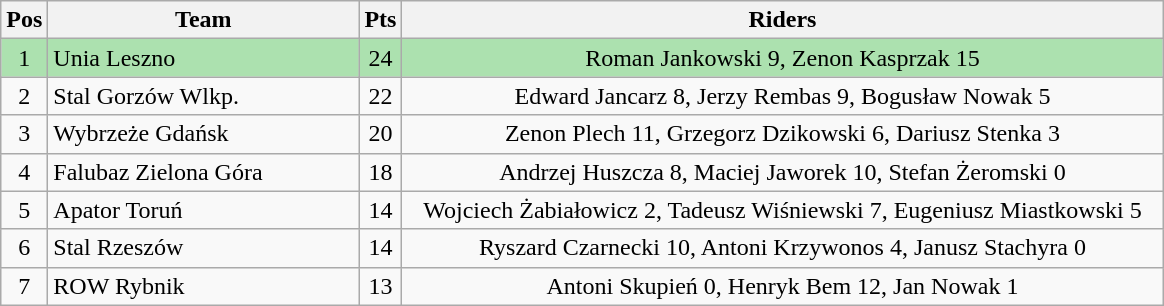<table class="wikitable" style="font-size: 100%">
<tr>
<th width=20>Pos</th>
<th width=200>Team</th>
<th width=20>Pts</th>
<th width=500>Riders</th>
</tr>
<tr align=center style="background:#ACE1AF;">
<td>1</td>
<td align="left">Unia Leszno</td>
<td>24</td>
<td>Roman Jankowski 9, Zenon Kasprzak 15</td>
</tr>
<tr align=center>
<td>2</td>
<td align="left">Stal Gorzów Wlkp.</td>
<td>22</td>
<td>Edward Jancarz 8, Jerzy Rembas 9, Bogusław Nowak 5</td>
</tr>
<tr align=center>
<td>3</td>
<td align="left">Wybrzeże Gdańsk</td>
<td>20</td>
<td>Zenon Plech 11, Grzegorz Dzikowski 6, Dariusz Stenka 3</td>
</tr>
<tr align=center>
<td>4</td>
<td align="left">Falubaz Zielona Góra</td>
<td>18</td>
<td>Andrzej Huszcza 8, Maciej Jaworek 10, Stefan Żeromski 0</td>
</tr>
<tr align=center>
<td>5</td>
<td align="left">Apator Toruń</td>
<td>14</td>
<td>Wojciech Żabiałowicz 2, Tadeusz Wiśniewski 7, Eugeniusz Miastkowski 5</td>
</tr>
<tr align=center>
<td>6</td>
<td align="left">Stal Rzeszów</td>
<td>14</td>
<td>Ryszard Czarnecki 10, Antoni Krzywonos 4, Janusz Stachyra 0</td>
</tr>
<tr align=center>
<td>7</td>
<td align="left">ROW Rybnik</td>
<td>13</td>
<td>Antoni Skupień 0, Henryk Bem 12, Jan Nowak 1</td>
</tr>
</table>
